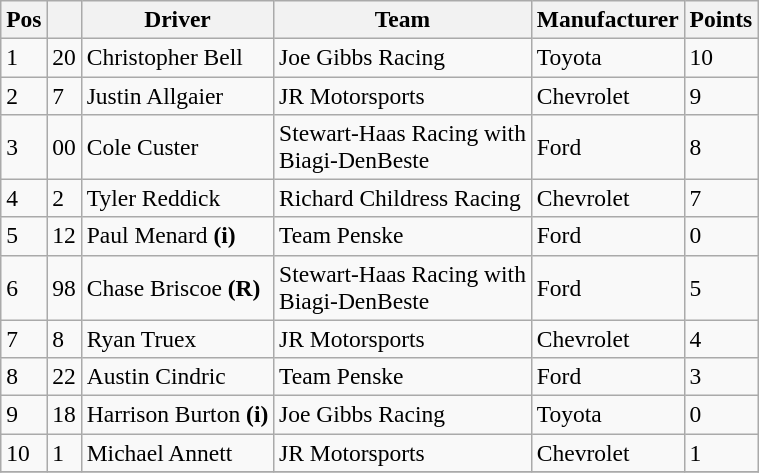<table class="wikitable" style="font-size:98%">
<tr>
<th>Pos</th>
<th></th>
<th>Driver</th>
<th>Team</th>
<th>Manufacturer</th>
<th>Points</th>
</tr>
<tr>
<td>1</td>
<td>20</td>
<td>Christopher Bell</td>
<td>Joe Gibbs Racing</td>
<td>Toyota</td>
<td>10</td>
</tr>
<tr>
<td>2</td>
<td>7</td>
<td>Justin Allgaier</td>
<td>JR Motorsports</td>
<td>Chevrolet</td>
<td>9</td>
</tr>
<tr>
<td>3</td>
<td>00</td>
<td>Cole Custer</td>
<td>Stewart-Haas Racing with<br>Biagi-DenBeste</td>
<td>Ford</td>
<td>8</td>
</tr>
<tr>
<td>4</td>
<td>2</td>
<td>Tyler Reddick</td>
<td>Richard Childress Racing</td>
<td>Chevrolet</td>
<td>7</td>
</tr>
<tr>
<td>5</td>
<td>12</td>
<td>Paul Menard <strong>(i)</strong></td>
<td>Team Penske</td>
<td>Ford</td>
<td>0</td>
</tr>
<tr>
<td>6</td>
<td>98</td>
<td>Chase Briscoe <strong>(R)</strong></td>
<td>Stewart-Haas Racing with<br>Biagi-DenBeste</td>
<td>Ford</td>
<td>5</td>
</tr>
<tr>
<td>7</td>
<td>8</td>
<td>Ryan Truex</td>
<td>JR Motorsports</td>
<td>Chevrolet</td>
<td>4</td>
</tr>
<tr>
<td>8</td>
<td>22</td>
<td>Austin Cindric</td>
<td>Team Penske</td>
<td>Ford</td>
<td>3</td>
</tr>
<tr>
<td>9</td>
<td>18</td>
<td>Harrison Burton <strong>(i)</strong></td>
<td>Joe Gibbs Racing</td>
<td>Toyota</td>
<td>0</td>
</tr>
<tr>
<td>10</td>
<td>1</td>
<td>Michael Annett</td>
<td>JR Motorsports</td>
<td>Chevrolet</td>
<td>1</td>
</tr>
<tr>
</tr>
</table>
